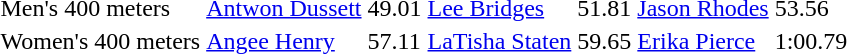<table>
<tr>
<td>Men's 400 meters</td>
<td><a href='#'>Antwon Dussett</a></td>
<td>49.01</td>
<td><a href='#'>Lee Bridges</a></td>
<td>51.81</td>
<td><a href='#'>Jason Rhodes</a></td>
<td>53.56</td>
</tr>
<tr>
<td>Women's 400 meters</td>
<td><a href='#'>Angee Henry</a></td>
<td>57.11</td>
<td><a href='#'>LaTisha Staten</a></td>
<td>59.65</td>
<td><a href='#'>Erika Pierce</a></td>
<td>1:00.79</td>
</tr>
</table>
